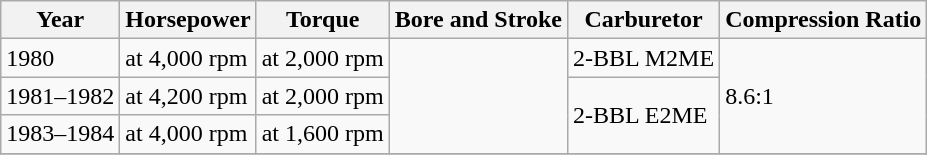<table class=wikitable>
<tr>
<th>Year</th>
<th>Horsepower</th>
<th>Torque</th>
<th>Bore and Stroke</th>
<th>Carburetor</th>
<th>Compression Ratio</th>
</tr>
<tr>
<td>1980</td>
<td> at 4,000 rpm</td>
<td> at 2,000 rpm</td>
<td rowspan=3></td>
<td>2-BBL M2ME</td>
<td rowspan=3>8.6:1</td>
</tr>
<tr>
<td>1981–1982</td>
<td> at 4,200 rpm</td>
<td> at 2,000 rpm</td>
<td rowspan=2>2-BBL E2ME</td>
</tr>
<tr>
<td>1983–1984</td>
<td> at 4,000 rpm</td>
<td> at 1,600 rpm</td>
</tr>
<tr>
</tr>
</table>
